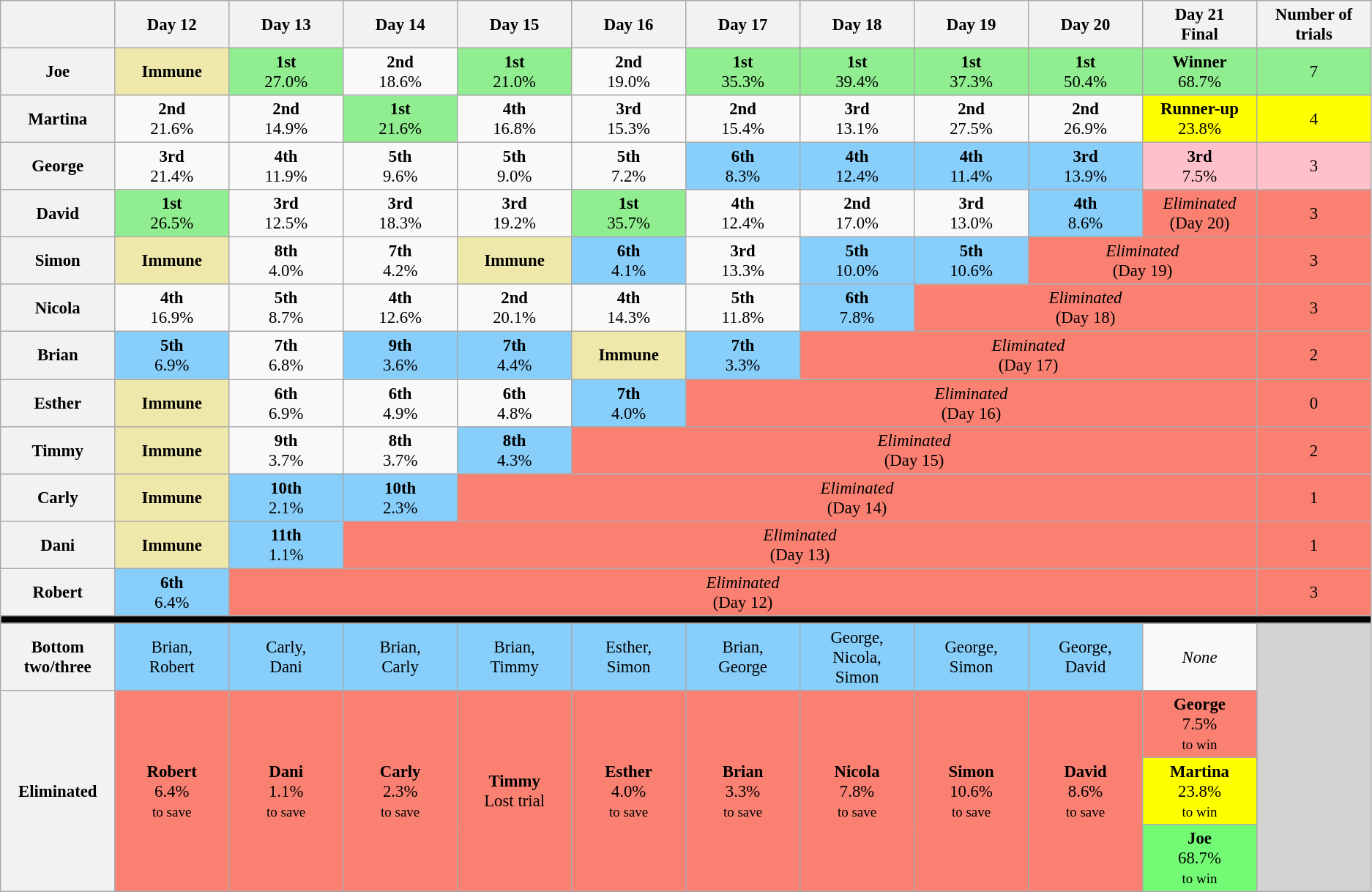<table class="wikitable" style="text-align:center; font-size:95%">
<tr>
<th style="width:8%" colspan=2></th>
<th style="width:8%">Day 12</th>
<th style="width:8%">Day 13</th>
<th style="width:8%">Day 14</th>
<th style="width:8%">Day 15</th>
<th style="width:8%">Day 16</th>
<th style="width:8%">Day 17</th>
<th style="width:8%">Day 18</th>
<th style="width:8%">Day 19</th>
<th style="width:8%">Day 20</th>
<th style="width:8%" colspan=2>Day 21<br>Final</th>
<th style="width:8%">Number of<br>trials</th>
</tr>
<tr>
<th colspan="2">Joe</th>
<td style="background:#EEE8AA;"><strong>Immune</strong></td>
<td style="background:lightgreen"><strong>1st</strong><br>27.0%</td>
<td style="background:#"><strong>2nd</strong><br>18.6%</td>
<td style="background:lightgreen"><strong>1st</strong><br>21.0%</td>
<td style="background:#"><strong>2nd</strong><br>19.0%</td>
<td style="background:lightgreen"><strong>1st</strong><br>35.3%</td>
<td style="background:lightgreen"><strong>1st</strong><br>39.4%</td>
<td style="background:lightgreen"><strong>1st</strong><br>37.3%</td>
<td style="background:lightgreen"><strong>1st</strong><br>50.4%</td>
<td style="background:lightgreen" colspan=2><strong>Winner</strong> <br> 68.7%</td>
<td style="background:lightgreen">7</td>
</tr>
<tr>
<th colspan="2">Martina</th>
<td style="background:#"><strong>2nd</strong><br>21.6%</td>
<td style="background:#"><strong>2nd</strong><br>14.9%</td>
<td style="background:lightgreen"><strong>1st</strong><br>21.6%</td>
<td style="background:#"><strong>4th</strong><br>16.8%</td>
<td style="background:#"><strong>3rd</strong><br>15.3%</td>
<td style="background:#"><strong>2nd</strong><br>15.4%</td>
<td style="background:#"><strong>3rd</strong><br>13.1%</td>
<td style="background:#"><strong>2nd</strong><br>27.5%</td>
<td style="background:#"><strong>2nd</strong><br>26.9%</td>
<td style="background:yellow" colspan=2><strong>Runner-up</strong> <br> 23.8%</td>
<td style="background:yellow">4</td>
</tr>
<tr>
<th colspan="2">George</th>
<td style="background:#"><strong>3rd</strong><br>21.4%</td>
<td style="background:#"><strong>4th</strong><br>11.9%</td>
<td style="background:#"><strong>5th</strong><br>9.6%</td>
<td style="background:#"><strong>5th</strong><br>9.0%</td>
<td style="background:#"><strong>5th</strong><br>7.2%</td>
<td style="background:#87cefa"><strong>6th</strong><br>8.3%</td>
<td style="background:#87cefa"><strong>4th</strong><br>12.4%</td>
<td style="background:#87cefa"><strong>4th</strong><br>11.4%</td>
<td style="background:#87cefa"><strong>3rd</strong><br>13.9%</td>
<td style="background:pink" colspan=2><strong>3rd</strong> <br> 7.5%</td>
<td style="background:pink">3</td>
</tr>
<tr>
<th colspan="2">David</th>
<td style="background:lightgreen"><strong>1st</strong><br>26.5%</td>
<td style="background:#"><strong>3rd</strong><br>12.5%</td>
<td style="background:#"><strong>3rd</strong><br>18.3%</td>
<td style="background:#"><strong>3rd</strong><br>19.2%</td>
<td style="background:lightgreen"><strong>1st</strong><br>35.7%</td>
<td style="background:#"><strong>4th</strong><br>12.4%</td>
<td style="background:#"><strong>2nd</strong><br>17.0%</td>
<td style="background:#"><strong>3rd</strong><br>13.0%</td>
<td style="background:#87cefa"><strong>4th</strong><br>8.6%</td>
<td style="background:salmon;" colspan="2"><em>Eliminated</em> <br> (Day 20)</td>
<td style="background:salmon;">3</td>
</tr>
<tr>
<th colspan="2">Simon</th>
<td style="background:#EEE8AA;"><strong>Immune</strong></td>
<td style="background:#"><strong>8th</strong><br>4.0%</td>
<td style="background:#"><strong>7th</strong><br>4.2%</td>
<td style="background:#EEE8AA;"><strong>Immune</strong></td>
<td style="background:#87cefa"><strong>6th </strong><br>4.1%</td>
<td style="background:#"><strong>3rd</strong><br>13.3%</td>
<td style="background:#87cefa"><strong>5th</strong><br>10.0%</td>
<td style="background:#87cefa"><strong>5th</strong><br>10.6%</td>
<td style="background:salmon;" colspan="3"><em>Eliminated</em> <br> (Day 19)</td>
<td style="background:salmon;">3</td>
</tr>
<tr>
<th colspan="2">Nicola</th>
<td style="background:#"><strong>4th</strong><br>16.9%</td>
<td style="background:#"><strong>5th</strong><br>8.7%</td>
<td style="background:#"><strong>4th</strong><br>12.6%</td>
<td style="background:#"><strong>2nd</strong><br>20.1%</td>
<td style="background:#"><strong>4th</strong><br>14.3%</td>
<td style="background:#"><strong>5th</strong><br>11.8%</td>
<td style="background:#87cefa"><strong>6th</strong><br>7.8%</td>
<td style="background:salmon;" colspan="4"><em>Eliminated</em><br>(Day 18)</td>
<td style="background:salmon;">3</td>
</tr>
<tr>
<th colspan="2">Brian</th>
<td style="background:#87cefa"><strong>5th</strong><br>6.9%</td>
<td style="background:#"><strong>7th</strong><br>6.8%</td>
<td style="background:#87cefa"><strong>9th</strong><br>3.6%</td>
<td style="background:#87cefa"><strong>7th</strong><br>4.4%</td>
<td style="background:#EEE8AA;"><strong>Immune</strong></td>
<td style="background:#87cefa"><strong>7th</strong><br>3.3%</td>
<td style="background:salmon;" colspan="5"><em>Eliminated</em><br>(Day 17)</td>
<td style="background:salmon;">2</td>
</tr>
<tr>
<th colspan="2">Esther</th>
<td style="background:#EEE8AA;"><strong>Immune</strong></td>
<td style="background:#"><strong>6th</strong><br>6.9%</td>
<td style="background:#"><strong>6th</strong><br>4.9%</td>
<td style="background:#"><strong>6th</strong><br>4.8%</td>
<td style="background:#87cefa"><strong>7th</strong><br>4.0%</td>
<td style="background:salmon;" colspan="6"><em>Eliminated</em><br>(Day 16)</td>
<td style="background:salmon;">0</td>
</tr>
<tr>
<th colspan="2">Timmy</th>
<td style="background:#EEE8AA;"><strong>Immune</strong></td>
<td style="background:#"><strong>9th</strong><br>3.7%</td>
<td style="background:#"><strong>8th</strong><br>3.7%</td>
<td style="background:#87cefa"><strong>8th</strong><br>4.3%</td>
<td style="background:salmon;" colspan="7"><em>Eliminated</em><br>(Day 15)</td>
<td style="background:salmon;">2</td>
</tr>
<tr>
<th colspan="2">Carly</th>
<td style="background:#EEE8AA;"><strong>Immune</strong></td>
<td style="background:#87cefa"><strong>10th</strong><br>2.1%</td>
<td style="background:#87cefa"><strong>10th</strong><br>2.3%</td>
<td style="background:salmon;" colspan="8"><em>Eliminated</em><br>(Day 14)</td>
<td style="background:salmon;">1</td>
</tr>
<tr>
<th colspan="2">Dani</th>
<td style="background:#EEE8AA;"><strong>Immune</strong></td>
<td style="background:#87cefa"><strong>11th</strong><br>1.1%</td>
<td style="background:salmon;" colspan="9"><em>Eliminated</em><br>(Day 13)</td>
<td style="background:salmon;">1</td>
</tr>
<tr>
<th colspan="2">Robert</th>
<td style="background:#87cefa"><strong>6th </strong><br>6.4%</td>
<td style="background:salmon;" colspan="10"><em>Eliminated</em><br>(Day 12)</td>
<td style="background:salmon;">3</td>
</tr>
<tr>
<td style="background:#000;" colspan="14"></td>
</tr>
<tr>
<th colspan=2>Bottom two/three</th>
<td style="background:#87cefa">Brian,<br>Robert</td>
<td style="background:#87cefa">Carly,<br>Dani</td>
<td style="background:#87cefa">Brian,<br>Carly</td>
<td style="background:#87cefa">Brian,<br>Timmy</td>
<td style="background:#87cefa">Esther,<br>Simon</td>
<td style="background:#87cefa">Brian,<br>George</td>
<td style="background:#87cefa">George,<br>Nicola,<br>Simon</td>
<td style="background:#87cefa">George,<br>Simon</td>
<td style="background:#87cefa">George,<br>David</td>
<td colspan=2><em>None</em></td>
<td rowspan=4 style="background:lightgrey;"></td>
</tr>
<tr>
<th colspan=2 rowspan=3>Eliminated</th>
<td style="background:salmon;" rowspan="3"><strong>Robert</strong><br>6.4%<br><small>to save</small></td>
<td style="background:salmon;" rowspan="3"><strong>Dani</strong><br>1.1%<br><small>to save</small></td>
<td style="background:salmon;" rowspan="3"><strong>Carly</strong><br>2.3%<br><small>to save</small></td>
<td style="background:salmon;" rowspan="3"><strong>Timmy </strong><br>Lost trial</td>
<td style="background:salmon;" rowspan="3"><strong>Esther</strong><br>4.0%<br><small>to save</small></td>
<td style="background:salmon;" rowspan="3"><strong>Brian </strong><br>3.3%<br><small>to save</small></td>
<td style="background:salmon;" rowspan="3"><strong>Nicola </strong><br>7.8%<br><small>to save</small></td>
<td style="background:salmon;" rowspan="3"><strong>Simon </strong><br>10.6%<br><small>to save</small></td>
<td style="background:salmon;" rowspan="3"><strong>David </strong><br>8.6%<br><small>to save</small></td>
<td style="background:salmon;"><strong>George </strong><br>7.5%<br><small>to win</small></td>
</tr>
<tr>
<td style="background:yellow"><strong>Martina </strong><br>23.8%<br><small>to win</small></td>
</tr>
<tr>
<td style="background:#73fb76"><strong>Joe </strong><br>68.7%<br><small>to win</small></td>
</tr>
</table>
